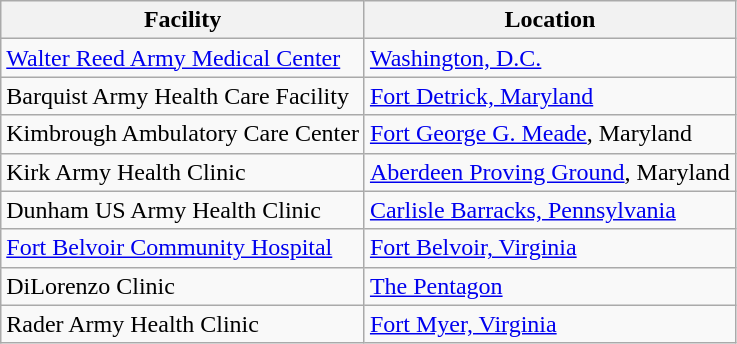<table class="wikitable" border="1">
<tr>
<th>Facility</th>
<th>Location</th>
</tr>
<tr>
<td><a href='#'>Walter Reed Army Medical Center</a></td>
<td><a href='#'>Washington, D.C.</a></td>
</tr>
<tr>
<td>Barquist Army Health Care Facility</td>
<td><a href='#'>Fort Detrick, Maryland</a></td>
</tr>
<tr>
<td>Kimbrough Ambulatory Care Center</td>
<td><a href='#'>Fort George G. Meade</a>, Maryland</td>
</tr>
<tr>
<td>Kirk Army Health Clinic</td>
<td><a href='#'>Aberdeen Proving Ground</a>, Maryland</td>
</tr>
<tr>
<td>Dunham US Army Health Clinic</td>
<td><a href='#'>Carlisle Barracks, Pennsylvania</a></td>
</tr>
<tr>
<td><a href='#'>Fort Belvoir Community Hospital</a></td>
<td><a href='#'>Fort Belvoir, Virginia</a></td>
</tr>
<tr>
<td>DiLorenzo Clinic</td>
<td><a href='#'>The Pentagon</a></td>
</tr>
<tr>
<td>Rader Army Health Clinic</td>
<td><a href='#'>Fort Myer, Virginia</a></td>
</tr>
</table>
